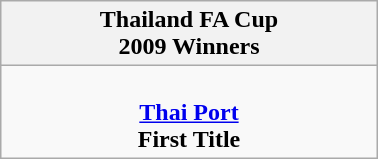<table class="wikitable" style="text-align: center; margin: 0 auto; width: 20%">
<tr>
<th>Thailand FA Cup <br>2009 Winners</th>
</tr>
<tr>
<td><br><strong><a href='#'>Thai Port</a></strong><br><strong>First Title</strong></td>
</tr>
</table>
